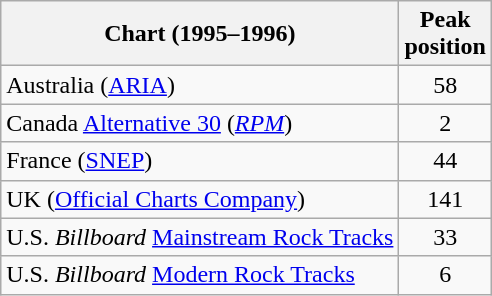<table class="wikitable sortable">
<tr>
<th>Chart (1995–1996)</th>
<th>Peak<br>position</th>
</tr>
<tr>
<td>Australia (<a href='#'>ARIA</a>)</td>
<td align="center">58</td>
</tr>
<tr>
<td>Canada <a href='#'>Alternative 30</a> (<em><a href='#'>RPM</a></em>)</td>
<td align="center">2</td>
</tr>
<tr>
<td>France (<a href='#'>SNEP</a>)</td>
<td align="center">44</td>
</tr>
<tr>
<td>UK (<a href='#'>Official Charts Company</a>)</td>
<td align="center">141</td>
</tr>
<tr>
<td>U.S. <em>Billboard</em> <a href='#'>Mainstream Rock Tracks</a></td>
<td align="center">33</td>
</tr>
<tr>
<td>U.S. <em>Billboard</em> <a href='#'>Modern Rock Tracks</a></td>
<td align="center">6</td>
</tr>
</table>
